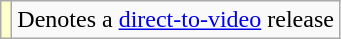<table class="wikitable">
<tr>
<td style="background:#ffc;"></td>
<td>Denotes a <a href='#'>direct-to-video</a> release</td>
</tr>
</table>
